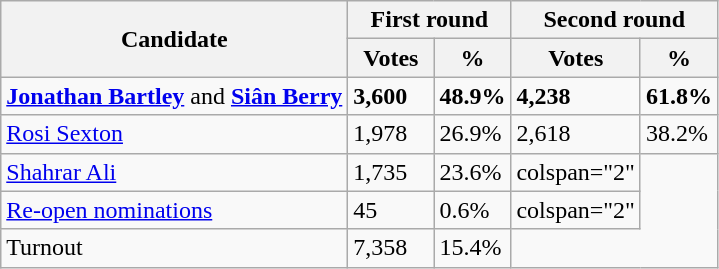<table class="wikitable" text-align:right"|>
<tr>
<th rowspan=2>Candidate</th>
<th colspan="2">First round</th>
<th colspan="2">Second round</th>
</tr>
<tr>
<th style="width: 50px">Votes</th>
<th style="width: 40px">%</th>
<th style="width: 50px">Votes</th>
<th style="width: 40px">%</th>
</tr>
<tr>
<td><strong><a href='#'>Jonathan Bartley</a></strong> and <strong><a href='#'>Siân Berry</a></strong></td>
<td><strong>3,600</strong></td>
<td><strong>48.9%</strong></td>
<td><strong>4,238</strong></td>
<td><strong>61.8%</strong></td>
</tr>
<tr>
<td><a href='#'>Rosi Sexton</a></td>
<td>1,978</td>
<td>26.9%</td>
<td>2,618</td>
<td>38.2%</td>
</tr>
<tr>
<td><a href='#'>Shahrar Ali</a></td>
<td>1,735</td>
<td>23.6%</td>
<td>colspan="2" </td>
</tr>
<tr>
<td><a href='#'>Re-open nominations</a></td>
<td>45</td>
<td>0.6%</td>
<td>colspan="2" </td>
</tr>
<tr>
<td>Turnout</td>
<td>7,358</td>
<td>15.4%</td>
</tr>
</table>
